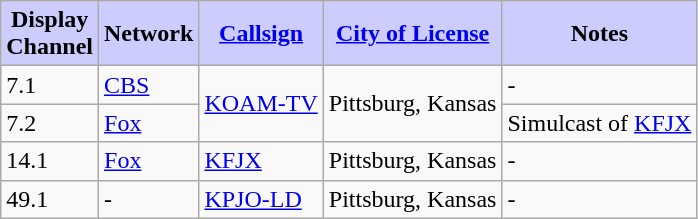<table class="wikitable" border="1">
<tr>
<th style="background:#ccccff;"><strong>Display<br>Channel</strong></th>
<th style="background:#ccccff;"><strong>Network</strong></th>
<th style="background:#ccccff;"><strong><a href='#'>Callsign</a></strong></th>
<th style="background:#ccccff;"><strong><a href='#'>City of License</a></strong></th>
<th style="background:#ccccff;"><strong>Notes</strong></th>
</tr>
<tr>
<td rowspan=1>7.1</td>
<td rowspan=1><a href='#'>CBS</a></td>
<td rowspan=2><a href='#'>KOAM-TV</a></td>
<td rowspan=2>Pittsburg, Kansas</td>
<td rowspan=1>-</td>
</tr>
<tr>
<td>7.2</td>
<td><a href='#'>Fox</a></td>
<td>Simulcast of <a href='#'>KFJX</a></td>
</tr>
<tr>
<td>14.1</td>
<td><a href='#'>Fox</a></td>
<td><a href='#'>KFJX</a></td>
<td>Pittsburg, Kansas</td>
<td>-</td>
</tr>
<tr>
<td>49.1</td>
<td>-</td>
<td><a href='#'>KPJO-LD</a></td>
<td>Pittsburg, Kansas</td>
<td>-</td>
</tr>
</table>
